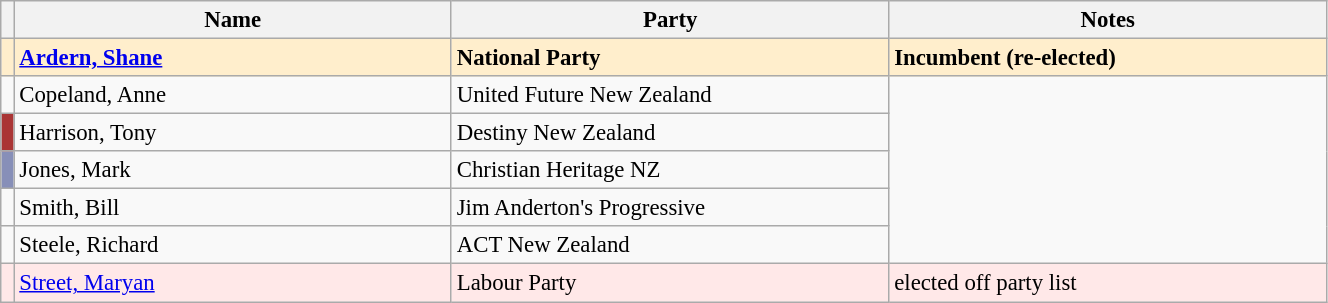<table class="wikitable" width="70%" style="font-size:95%;">
<tr>
<th width=1%></th>
<th width=33%>Name</th>
<th width=33%>Party</th>
<th width=33%>Notes</th>
</tr>
<tr ---- bgcolor=#FFEECC>
<td bgcolor=></td>
<td><strong><a href='#'>Ardern, Shane</a></strong></td>
<td><strong>National Party</strong></td>
<td><strong>Incumbent (re-elected)</strong></td>
</tr>
<tr -->
<td bgcolor=></td>
<td>Copeland, Anne</td>
<td>United Future New Zealand</td>
</tr>
<tr -->
<td bgcolor=#aa3535></td>
<td>Harrison, Tony</td>
<td>Destiny New Zealand</td>
</tr>
<tr -->
<td bgcolor=#878fb8></td>
<td>Jones, Mark</td>
<td>Christian Heritage NZ</td>
</tr>
<tr -->
<td bgcolor=></td>
<td>Smith, Bill</td>
<td>Jim Anderton's Progressive</td>
</tr>
<tr -->
<td bgcolor=></td>
<td>Steele, Richard</td>
<td>ACT New Zealand</td>
</tr>
<tr ---- bgcolor=#FFE8E8>
<td bgcolor=></td>
<td><a href='#'>Street, Maryan</a></td>
<td>Labour Party</td>
<td>elected off party list</td>
</tr>
</table>
